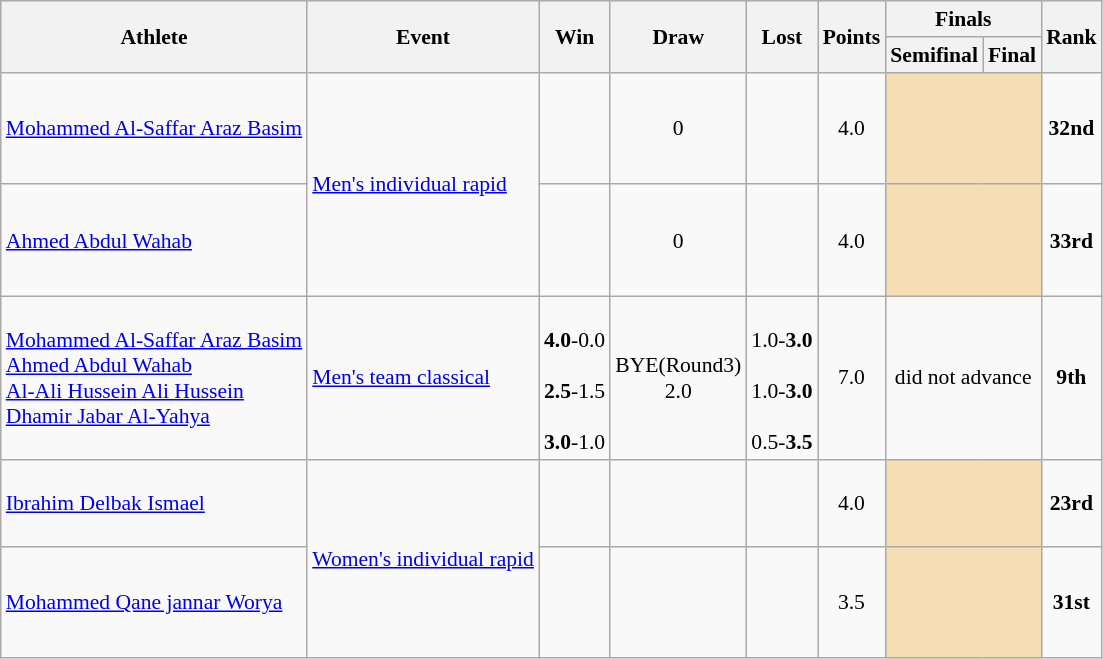<table class=wikitable style="font-size:90%">
<tr>
<th rowspan=2>Athlete</th>
<th rowspan=2>Event</th>
<th rowspan=2>Win</th>
<th rowspan=2>Draw</th>
<th rowspan=2>Lost</th>
<th rowspan=2>Points</th>
<th colspan=2>Finals</th>
<th rowspan=2>Rank</th>
</tr>
<tr>
<th>Semifinal</th>
<th>Final</th>
</tr>
<tr>
<td><a href='#'>Mohammed Al-Saffar Araz Basim</a></td>
<td rowspan=2><a href='#'>Men's individual rapid</a></td>
<td align=center><br><br><br></td>
<td align=center>0</td>
<td align=center><br><br><br><br></td>
<td align=center>4.0</td>
<td colspan="2" style="background:wheat;"></td>
<td align=center><strong>32nd</strong></td>
</tr>
<tr>
<td><a href='#'>Ahmed Abdul Wahab</a></td>
<td align=center><br><br><br></td>
<td align=center>0</td>
<td align=center><br><br><br><br></td>
<td align=center>4.0</td>
<td colspan="2" style="background:wheat;"></td>
<td align=center><strong>33rd</strong></td>
</tr>
<tr>
<td><a href='#'>Mohammed Al-Saffar Araz Basim</a><br><a href='#'>Ahmed Abdul Wahab</a><br><a href='#'>Al-Ali Hussein Ali Hussein</a><br><a href='#'>Dhamir Jabar Al-Yahya</a></td>
<td><a href='#'>Men's team classical</a></td>
<td align=center><br><strong>4.0</strong>-0.0<br><br><strong>2.5</strong>-1.5<br><br><strong>3.0</strong>-1.0</td>
<td align=center>BYE(Round3)<br>2.0</td>
<td align=center><br>1.0-<strong>3.0</strong><br><br>1.0-<strong>3.0</strong><br><br>0.5-<strong>3.5</strong></td>
<td align=center>7.0</td>
<td align=center colspan=2>did not advance</td>
<td align=center><strong>9th</strong></td>
</tr>
<tr>
<td><a href='#'>Ibrahim Delbak Ismael</a></td>
<td rowspan=2><a href='#'>Women's individual rapid</a></td>
<td align=center><br><br></td>
<td align=center><br></td>
<td align=center><br><br><br></td>
<td align=center>4.0</td>
<td colspan="2" style="background:wheat;"></td>
<td align=center><strong>23rd</strong></td>
</tr>
<tr>
<td><a href='#'>Mohammed Qane jannar Worya</a></td>
<td align=center></td>
<td align=center><br><br><br><br></td>
<td align=center><br><br></td>
<td align=center>3.5</td>
<td colspan="2" style="background:wheat;"></td>
<td align=center><strong>31st</strong></td>
</tr>
</table>
